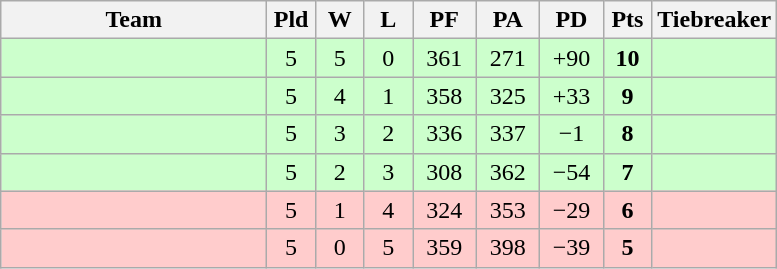<table class="wikitable" style="text-align:center;">
<tr>
<th width=170>Team</th>
<th width=25>Pld</th>
<th width=25>W</th>
<th width=25>L</th>
<th width=35>PF</th>
<th width=35>PA</th>
<th width=35>PD</th>
<th width=25>Pts</th>
<th width=50>Tiebreaker</th>
</tr>
<tr bgcolor=ccffcc>
<td align="left"></td>
<td>5</td>
<td>5</td>
<td>0</td>
<td>361</td>
<td>271</td>
<td>+90</td>
<td><strong>10</strong></td>
<td></td>
</tr>
<tr bgcolor=ccffcc>
<td align="left"></td>
<td>5</td>
<td>4</td>
<td>1</td>
<td>358</td>
<td>325</td>
<td>+33</td>
<td><strong>9</strong></td>
<td></td>
</tr>
<tr bgcolor=ccffcc>
<td align="left"></td>
<td>5</td>
<td>3</td>
<td>2</td>
<td>336</td>
<td>337</td>
<td>−1</td>
<td><strong>8</strong></td>
<td></td>
</tr>
<tr bgcolor=ccffcc>
<td align="left"></td>
<td>5</td>
<td>2</td>
<td>3</td>
<td>308</td>
<td>362</td>
<td>−54</td>
<td><strong>7</strong></td>
<td></td>
</tr>
<tr bgcolor=ffcccc>
<td align="left"></td>
<td>5</td>
<td>1</td>
<td>4</td>
<td>324</td>
<td>353</td>
<td>−29</td>
<td><strong>6</strong></td>
<td></td>
</tr>
<tr bgcolor=ffcccc>
<td align="left"></td>
<td>5</td>
<td>0</td>
<td>5</td>
<td>359</td>
<td>398</td>
<td>−39</td>
<td><strong>5</strong></td>
<td></td>
</tr>
</table>
